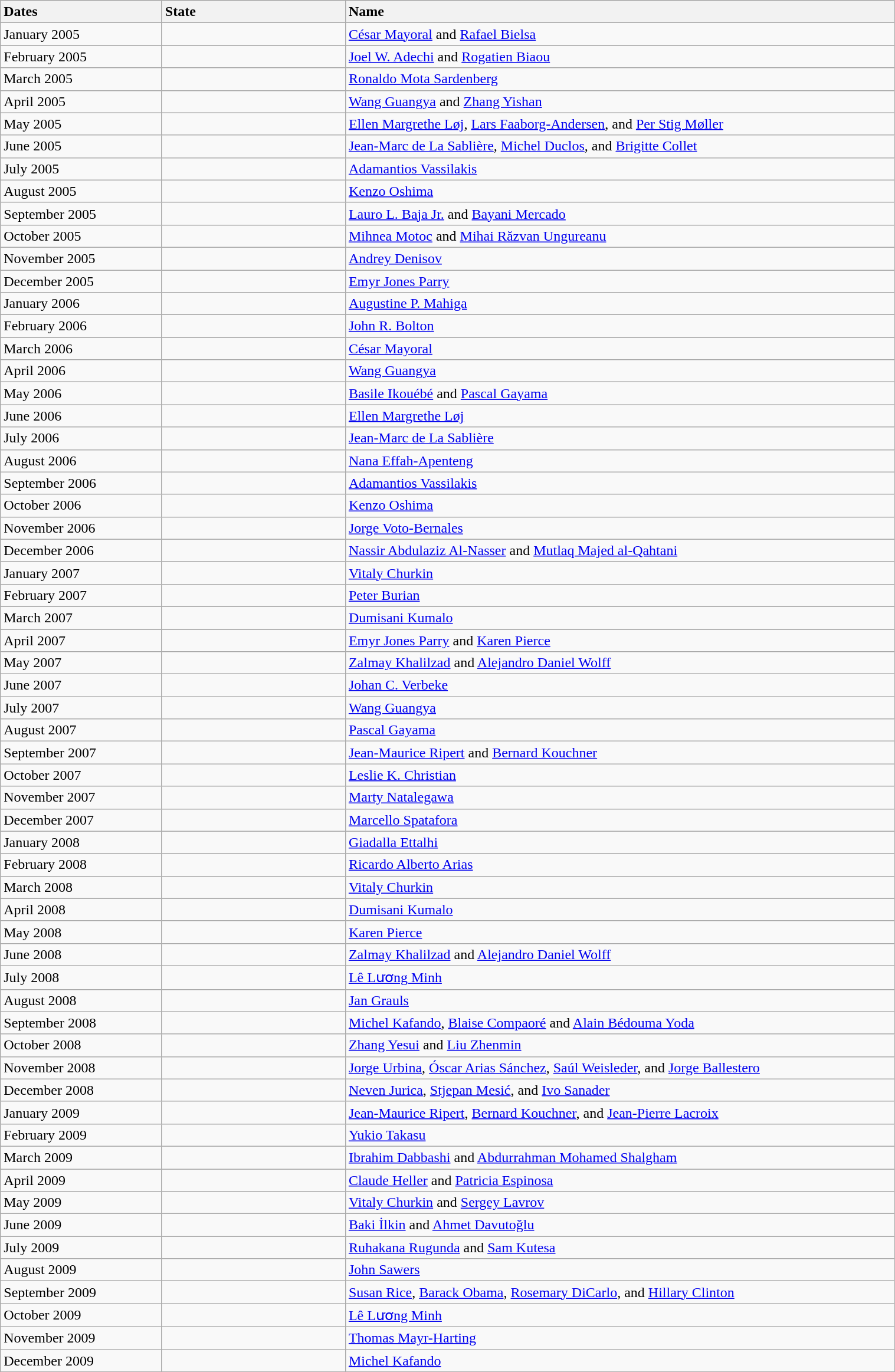<table class="wikitable" width="80%">
<tr>
<th style="text-align:left;width:175px">Dates</th>
<th style="text-align:left;width:200px">State</th>
<th style="text-align:left;">Name</th>
</tr>
<tr>
<td>January 2005</td>
<td></td>
<td><a href='#'>César Mayoral</a> and <a href='#'>Rafael Bielsa</a></td>
</tr>
<tr>
<td>February 2005</td>
<td></td>
<td><a href='#'>Joel W. Adechi</a> and <a href='#'>Rogatien Biaou</a></td>
</tr>
<tr>
<td>March 2005</td>
<td></td>
<td><a href='#'>Ronaldo Mota Sardenberg</a></td>
</tr>
<tr>
<td>April 2005</td>
<td></td>
<td><a href='#'>Wang Guangya</a> and <a href='#'>Zhang Yishan</a></td>
</tr>
<tr>
<td>May 2005</td>
<td></td>
<td><a href='#'>Ellen Margrethe Løj</a>, <a href='#'>Lars Faaborg-Andersen</a>, and <a href='#'>Per Stig Møller</a></td>
</tr>
<tr>
<td>June 2005</td>
<td></td>
<td><a href='#'>Jean-Marc de La Sablière</a>, <a href='#'>Michel Duclos</a>, and <a href='#'>Brigitte Collet</a></td>
</tr>
<tr>
<td>July 2005</td>
<td></td>
<td><a href='#'>Adamantios Vassilakis</a></td>
</tr>
<tr>
<td>August 2005</td>
<td></td>
<td><a href='#'>Kenzo Oshima</a></td>
</tr>
<tr>
<td>September 2005</td>
<td></td>
<td><a href='#'>Lauro L. Baja Jr.</a> and <a href='#'>Bayani Mercado</a></td>
</tr>
<tr>
<td>October 2005</td>
<td></td>
<td><a href='#'>Mihnea Motoc</a> and <a href='#'>Mihai Răzvan Ungureanu</a></td>
</tr>
<tr>
<td>November 2005</td>
<td></td>
<td><a href='#'>Andrey Denisov</a></td>
</tr>
<tr>
<td>December 2005</td>
<td></td>
<td><a href='#'>Emyr Jones Parry</a></td>
</tr>
<tr>
<td>January 2006</td>
<td></td>
<td><a href='#'>Augustine P. Mahiga</a></td>
</tr>
<tr>
<td>February 2006</td>
<td></td>
<td><a href='#'>John R. Bolton</a></td>
</tr>
<tr>
<td>March 2006</td>
<td></td>
<td><a href='#'>César Mayoral</a></td>
</tr>
<tr>
<td>April 2006</td>
<td></td>
<td><a href='#'>Wang Guangya</a></td>
</tr>
<tr>
<td>May 2006</td>
<td></td>
<td><a href='#'>Basile Ikouébé</a> and <a href='#'>Pascal Gayama</a></td>
</tr>
<tr>
<td>June 2006</td>
<td></td>
<td><a href='#'>Ellen Margrethe Løj</a></td>
</tr>
<tr>
<td>July 2006</td>
<td></td>
<td><a href='#'>Jean-Marc de La Sablière</a></td>
</tr>
<tr>
<td>August 2006</td>
<td></td>
<td><a href='#'>Nana Effah-Apenteng</a></td>
</tr>
<tr>
<td>September 2006</td>
<td></td>
<td><a href='#'>Adamantios Vassilakis</a></td>
</tr>
<tr>
<td>October 2006</td>
<td></td>
<td><a href='#'>Kenzo Oshima</a></td>
</tr>
<tr>
<td>November 2006</td>
<td></td>
<td><a href='#'>Jorge Voto-Bernales</a></td>
</tr>
<tr>
<td>December 2006</td>
<td></td>
<td><a href='#'>Nassir Abdulaziz Al-Nasser</a> and <a href='#'>Mutlaq Majed al-Qahtani</a></td>
</tr>
<tr>
<td>January 2007</td>
<td></td>
<td><a href='#'>Vitaly Churkin</a></td>
</tr>
<tr>
<td>February 2007</td>
<td></td>
<td><a href='#'>Peter Burian</a></td>
</tr>
<tr>
<td>March 2007</td>
<td></td>
<td><a href='#'>Dumisani Kumalo</a></td>
</tr>
<tr>
<td>April 2007</td>
<td></td>
<td><a href='#'>Emyr Jones Parry</a> and <a href='#'>Karen Pierce</a></td>
</tr>
<tr>
<td>May 2007</td>
<td></td>
<td><a href='#'>Zalmay Khalilzad</a> and <a href='#'>Alejandro Daniel Wolff</a></td>
</tr>
<tr>
<td>June 2007</td>
<td></td>
<td><a href='#'>Johan C. Verbeke</a></td>
</tr>
<tr>
<td>July 2007</td>
<td></td>
<td><a href='#'>Wang Guangya</a></td>
</tr>
<tr>
<td>August 2007</td>
<td></td>
<td><a href='#'>Pascal Gayama</a></td>
</tr>
<tr>
<td>September 2007</td>
<td></td>
<td><a href='#'>Jean-Maurice Ripert</a> and <a href='#'>Bernard Kouchner</a></td>
</tr>
<tr>
<td>October 2007</td>
<td></td>
<td><a href='#'>Leslie K. Christian</a></td>
</tr>
<tr>
<td>November 2007</td>
<td></td>
<td><a href='#'>Marty Natalegawa</a></td>
</tr>
<tr>
<td>December 2007</td>
<td></td>
<td><a href='#'>Marcello Spatafora</a></td>
</tr>
<tr>
<td>January 2008</td>
<td></td>
<td><a href='#'>Giadalla Ettalhi</a></td>
</tr>
<tr>
<td>February 2008</td>
<td></td>
<td><a href='#'>Ricardo Alberto Arias</a></td>
</tr>
<tr>
<td>March 2008</td>
<td></td>
<td><a href='#'>Vitaly Churkin</a></td>
</tr>
<tr>
<td>April 2008</td>
<td></td>
<td><a href='#'>Dumisani Kumalo</a></td>
</tr>
<tr>
<td>May 2008</td>
<td></td>
<td><a href='#'>Karen Pierce</a></td>
</tr>
<tr>
<td>June 2008</td>
<td></td>
<td><a href='#'>Zalmay Khalilzad</a> and <a href='#'>Alejandro Daniel Wolff</a></td>
</tr>
<tr>
<td>July 2008</td>
<td></td>
<td><a href='#'>Lê Lương Minh</a></td>
</tr>
<tr>
<td>August 2008</td>
<td></td>
<td><a href='#'>Jan Grauls</a></td>
</tr>
<tr>
<td>September 2008</td>
<td></td>
<td><a href='#'>Michel Kafando</a>, <a href='#'>Blaise Compaoré</a> and <a href='#'>Alain Bédouma Yoda</a></td>
</tr>
<tr>
<td>October 2008</td>
<td></td>
<td><a href='#'>Zhang Yesui</a> and <a href='#'>Liu Zhenmin</a></td>
</tr>
<tr>
<td>November 2008</td>
<td></td>
<td><a href='#'>Jorge Urbina</a>, <a href='#'>Óscar Arias Sánchez</a>, <a href='#'>Saúl Weisleder</a>, and <a href='#'>Jorge Ballestero</a></td>
</tr>
<tr>
<td>December 2008</td>
<td></td>
<td><a href='#'>Neven Jurica</a>, <a href='#'>Stjepan Mesić</a>, and <a href='#'>Ivo Sanader</a></td>
</tr>
<tr>
<td>January 2009</td>
<td></td>
<td><a href='#'>Jean-Maurice Ripert</a>, <a href='#'>Bernard Kouchner</a>, and <a href='#'>Jean-Pierre Lacroix</a></td>
</tr>
<tr>
<td>February 2009</td>
<td></td>
<td><a href='#'>Yukio Takasu</a></td>
</tr>
<tr>
<td>March 2009</td>
<td></td>
<td><a href='#'>Ibrahim Dabbashi</a> and <a href='#'>Abdurrahman Mohamed Shalgham</a></td>
</tr>
<tr>
<td>April 2009</td>
<td></td>
<td><a href='#'>Claude Heller</a> and <a href='#'>Patricia Espinosa</a></td>
</tr>
<tr>
<td>May 2009</td>
<td></td>
<td><a href='#'>Vitaly Churkin</a> and <a href='#'>Sergey Lavrov</a></td>
</tr>
<tr>
<td>June 2009</td>
<td></td>
<td><a href='#'>Baki İlkin</a> and <a href='#'>Ahmet Davutoğlu</a></td>
</tr>
<tr>
<td>July 2009</td>
<td></td>
<td><a href='#'>Ruhakana Rugunda</a> and <a href='#'>Sam Kutesa</a></td>
</tr>
<tr>
<td>August 2009</td>
<td></td>
<td><a href='#'>John Sawers</a></td>
</tr>
<tr>
<td>September 2009</td>
<td></td>
<td><a href='#'>Susan Rice</a>, <a href='#'>Barack Obama</a>, <a href='#'>Rosemary DiCarlo</a>, and <a href='#'>Hillary Clinton</a></td>
</tr>
<tr>
<td>October 2009</td>
<td></td>
<td><a href='#'>Lê Lương Minh</a></td>
</tr>
<tr>
<td>November 2009</td>
<td></td>
<td><a href='#'>Thomas Mayr-Harting</a></td>
</tr>
<tr>
<td>December 2009</td>
<td></td>
<td><a href='#'>Michel Kafando</a></td>
</tr>
</table>
